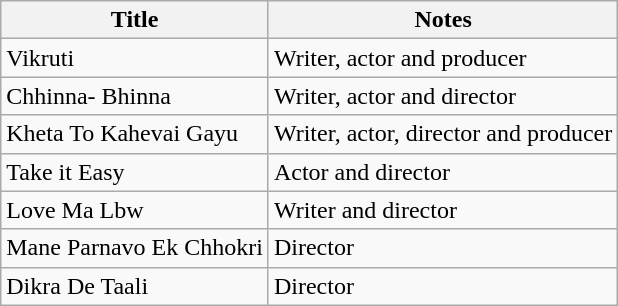<table class="wikitable sortable">
<tr>
<th>Title</th>
<th>Notes</th>
</tr>
<tr>
<td>Vikruti</td>
<td>Writer, actor and producer</td>
</tr>
<tr>
<td>Chhinna- Bhinna</td>
<td>Writer, actor and director</td>
</tr>
<tr>
<td>Kheta To Kahevai Gayu</td>
<td>Writer, actor, director and producer</td>
</tr>
<tr>
<td>Take it Easy</td>
<td>Actor and director</td>
</tr>
<tr>
<td>Love Ma Lbw</td>
<td>Writer and director</td>
</tr>
<tr>
<td>Mane Parnavo Ek Chhokri</td>
<td>Director</td>
</tr>
<tr>
<td>Dikra De Taali</td>
<td>Director</td>
</tr>
</table>
